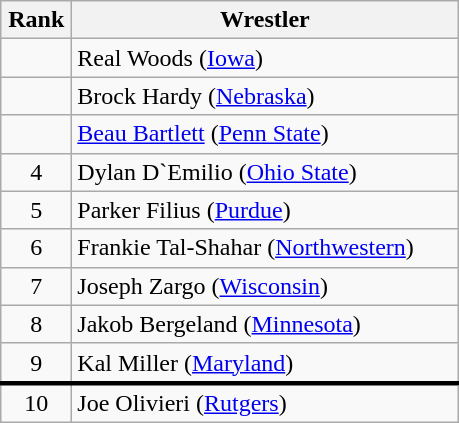<table class="wikitable" style="text-align: center;">
<tr>
<th width="40">Rank</th>
<th width="250">Wrestler</th>
</tr>
<tr>
<td></td>
<td align="left">Real Woods (<a href='#'>Iowa</a>)</td>
</tr>
<tr>
<td></td>
<td align="left">Brock Hardy (<a href='#'>Nebraska</a>)</td>
</tr>
<tr>
<td></td>
<td align="left"><a href='#'>Beau Bartlett</a> (<a href='#'>Penn State</a>)</td>
</tr>
<tr>
<td>4</td>
<td align="left">Dylan D`Emilio (<a href='#'>Ohio State</a>)</td>
</tr>
<tr>
<td>5</td>
<td align="left">Parker Filius (<a href='#'>Purdue</a>)</td>
</tr>
<tr>
<td>6</td>
<td align="left">Frankie Tal-Shahar (<a href='#'>Northwestern</a>)</td>
</tr>
<tr>
<td>7</td>
<td align="left">Joseph Zargo (<a href='#'>Wisconsin</a>)</td>
</tr>
<tr>
<td>8</td>
<td align="left">Jakob Bergeland (<a href='#'>Minnesota</a>)</td>
</tr>
<tr>
<td>9</td>
<td align="left">Kal Miller (<a href='#'>Maryland</a>)</td>
</tr>
<tr style="border-top:3px solid black">
<td>10</td>
<td align="left">Joe Olivieri (<a href='#'>Rutgers</a>)</td>
</tr>
</table>
